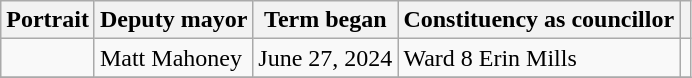<table class="wikitable">
<tr>
<th>Portrait</th>
<th>Deputy mayor</th>
<th>Term began</th>
<th>Constituency as councillor</th>
<th></th>
</tr>
<tr>
<td></td>
<td>Matt Mahoney</td>
<td>June 27, 2024</td>
<td>Ward 8 Erin Mills</td>
<td></td>
</tr>
<tr>
</tr>
</table>
